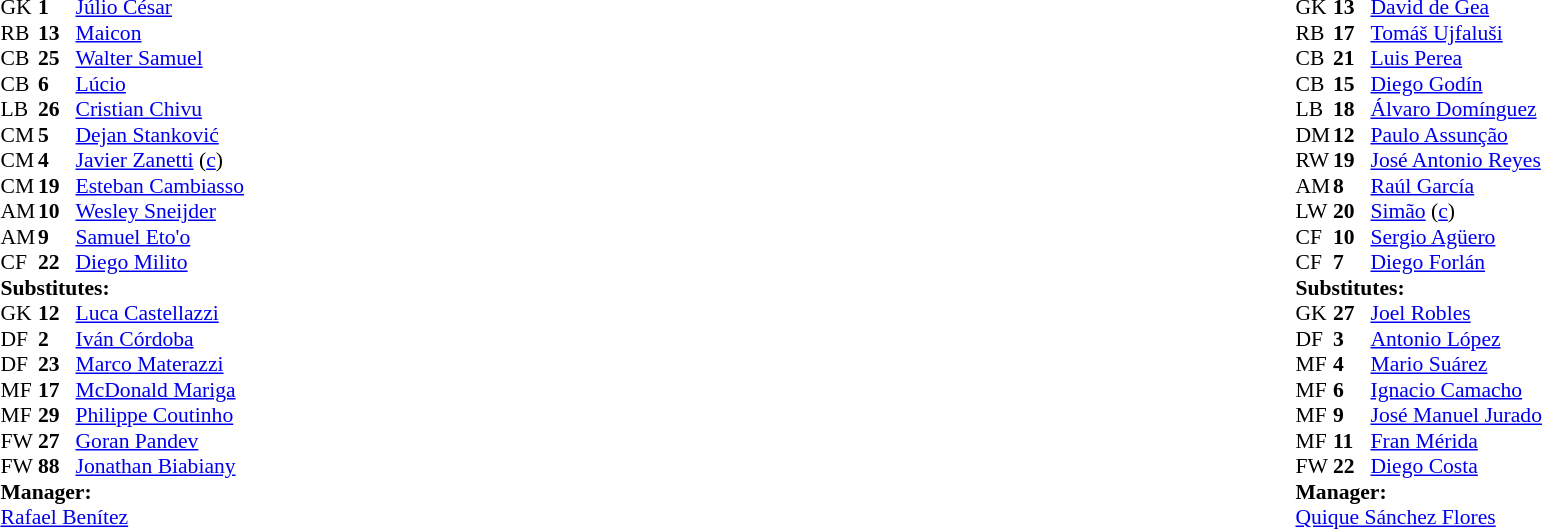<table width="100%">
<tr>
<td valign="top" width="50%"><br><table style="font-size: 90%" cellspacing="0" cellpadding="0">
<tr>
<td colspan="4"></td>
</tr>
<tr>
<th width=25></th>
<th width=25></th>
</tr>
<tr>
<td>GK</td>
<td><strong>1</strong></td>
<td> <a href='#'>Júlio César</a></td>
</tr>
<tr>
<td>RB</td>
<td><strong>13</strong></td>
<td> <a href='#'>Maicon</a></td>
</tr>
<tr>
<td>CB</td>
<td><strong>25</strong></td>
<td> <a href='#'>Walter Samuel</a></td>
<td></td>
</tr>
<tr>
<td>CB</td>
<td><strong>6</strong></td>
<td> <a href='#'>Lúcio</a></td>
</tr>
<tr>
<td>LB</td>
<td><strong>26</strong></td>
<td> <a href='#'>Cristian Chivu</a></td>
</tr>
<tr>
<td>CM</td>
<td><strong>5</strong></td>
<td> <a href='#'>Dejan Stanković</a></td>
<td></td>
<td></td>
</tr>
<tr>
<td>CM</td>
<td><strong>4</strong></td>
<td> <a href='#'>Javier Zanetti</a> (<a href='#'>c</a>)</td>
</tr>
<tr>
<td>CM</td>
<td><strong>19</strong></td>
<td> <a href='#'>Esteban Cambiasso</a></td>
</tr>
<tr>
<td>AM</td>
<td><strong>10</strong></td>
<td> <a href='#'>Wesley Sneijder</a></td>
<td></td>
<td></td>
</tr>
<tr>
<td>AM</td>
<td><strong>9</strong></td>
<td> <a href='#'>Samuel Eto'o</a></td>
</tr>
<tr>
<td>CF</td>
<td><strong>22</strong></td>
<td> <a href='#'>Diego Milito</a></td>
</tr>
<tr>
<td colspan=3><strong>Substitutes:</strong></td>
</tr>
<tr>
<td>GK</td>
<td><strong>12</strong></td>
<td> <a href='#'>Luca Castellazzi</a></td>
</tr>
<tr>
<td>DF</td>
<td><strong>2</strong></td>
<td> <a href='#'>Iván Córdoba</a></td>
</tr>
<tr>
<td>DF</td>
<td><strong>23</strong></td>
<td> <a href='#'>Marco Materazzi</a></td>
</tr>
<tr>
<td>MF</td>
<td><strong>17</strong></td>
<td> <a href='#'>McDonald Mariga</a></td>
</tr>
<tr>
<td>MF</td>
<td><strong>29</strong></td>
<td> <a href='#'>Philippe Coutinho</a></td>
<td></td>
<td></td>
</tr>
<tr>
<td>FW</td>
<td><strong>27</strong></td>
<td> <a href='#'>Goran Pandev</a></td>
<td></td>
<td></td>
</tr>
<tr>
<td>FW</td>
<td><strong>88</strong></td>
<td> <a href='#'>Jonathan Biabiany</a></td>
</tr>
<tr>
<td colspan=3><strong>Manager:</strong></td>
</tr>
<tr>
<td colspan=4> <a href='#'>Rafael Benítez</a></td>
</tr>
</table>
</td>
<td valign="top"></td>
<td valign="top" width="50%"><br><table style="font-size: 90%" cellspacing="0" cellpadding="0" align=center>
<tr>
<td colspan="4"></td>
</tr>
<tr>
<th width=25></th>
<th width=25></th>
</tr>
<tr>
<td>GK</td>
<td><strong>13</strong></td>
<td> <a href='#'>David de Gea</a></td>
</tr>
<tr>
<td>RB</td>
<td><strong>17</strong></td>
<td> <a href='#'>Tomáš Ujfaluši</a></td>
</tr>
<tr>
<td>CB</td>
<td><strong>21</strong></td>
<td> <a href='#'>Luis Perea</a></td>
</tr>
<tr>
<td>CB</td>
<td><strong>15</strong></td>
<td> <a href='#'>Diego Godín</a></td>
</tr>
<tr>
<td>LB</td>
<td><strong>18</strong></td>
<td> <a href='#'>Álvaro Domínguez</a></td>
</tr>
<tr>
<td>DM</td>
<td><strong>12</strong></td>
<td> <a href='#'>Paulo Assunção</a></td>
</tr>
<tr>
<td>RW</td>
<td><strong>19</strong></td>
<td> <a href='#'>José Antonio Reyes</a></td>
<td></td>
<td></td>
</tr>
<tr>
<td>AM</td>
<td><strong>8</strong></td>
<td> <a href='#'>Raúl García</a></td>
<td></td>
</tr>
<tr>
<td>LW</td>
<td><strong>20</strong></td>
<td> <a href='#'>Simão</a> (<a href='#'>c</a>)</td>
<td></td>
<td></td>
</tr>
<tr>
<td>CF</td>
<td><strong>10</strong></td>
<td> <a href='#'>Sergio Agüero</a></td>
</tr>
<tr>
<td>CF</td>
<td><strong>7</strong></td>
<td> <a href='#'>Diego Forlán</a></td>
<td></td>
<td></td>
</tr>
<tr>
<td colspan=3><strong>Substitutes:</strong></td>
</tr>
<tr>
<td>GK</td>
<td><strong>27</strong></td>
<td> <a href='#'>Joel Robles</a></td>
</tr>
<tr>
<td>DF</td>
<td><strong>3</strong></td>
<td> <a href='#'>Antonio López</a></td>
</tr>
<tr>
<td>MF</td>
<td><strong>4</strong></td>
<td> <a href='#'>Mario Suárez</a></td>
</tr>
<tr>
<td>MF</td>
<td><strong>6</strong></td>
<td> <a href='#'>Ignacio Camacho</a></td>
<td></td>
<td></td>
</tr>
<tr>
<td>MF</td>
<td><strong>9</strong></td>
<td> <a href='#'>José Manuel Jurado</a></td>
<td></td>
<td></td>
</tr>
<tr>
<td>MF</td>
<td><strong>11</strong></td>
<td> <a href='#'>Fran Mérida</a></td>
<td></td>
<td></td>
</tr>
<tr>
<td>FW</td>
<td><strong>22</strong></td>
<td> <a href='#'>Diego Costa</a></td>
</tr>
<tr>
<td colspan=3><strong>Manager:</strong></td>
</tr>
<tr>
<td colspan=4> <a href='#'>Quique Sánchez Flores</a></td>
</tr>
</table>
</td>
</tr>
</table>
